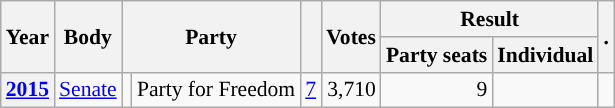<table class="wikitable plainrowheaders sortable" border=2 cellpadding=4 cellspacing=0 style="border: 1px #aaa solid; font-size: 90%; text-align:center;">
<tr>
<th scope="col" rowspan=2>Year</th>
<th scope="col" rowspan=2>Body</th>
<th scope="col" colspan=2 rowspan=2>Party</th>
<th scope="col" rowspan=2></th>
<th scope="col" rowspan=2>Votes</th>
<th scope="colgroup" colspan=2>Result</th>
<th scope="col" rowspan=2 class="unsortable">.</th>
</tr>
<tr>
<th scope="col">Party seats</th>
<th scope="col">Individual</th>
</tr>
<tr>
<th scope="row"><a href='#'>2015</a></th>
<td><a href='#'>Senate</a></td>
<td style="background-color:"></td>
<td>Party for Freedom</td>
<td style=text-align:right><a href='#'>7</a></td>
<td style=text-align:right>3,710</td>
<td style=text-align:right>9</td>
<td></td>
<td></td>
</tr>
</table>
